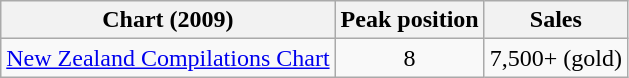<table class="wikitable">
<tr>
<th>Chart (2009)</th>
<th>Peak position</th>
<th>Sales</th>
</tr>
<tr>
<td><a href='#'>New Zealand Compilations Chart</a></td>
<td align="center">8</td>
<td align="center">7,500+ (gold)</td>
</tr>
</table>
